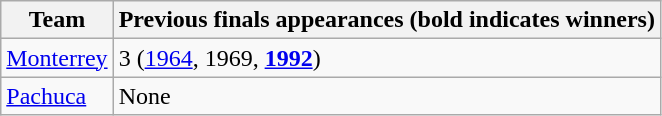<table class="wikitable">
<tr>
<th>Team</th>
<th>Previous finals appearances (bold indicates winners)</th>
</tr>
<tr>
<td><a href='#'>Monterrey</a></td>
<td>3 (<a href='#'>1964</a>, 1969, <strong><a href='#'>1992</a></strong>)</td>
</tr>
<tr>
<td><a href='#'>Pachuca</a></td>
<td>None</td>
</tr>
</table>
